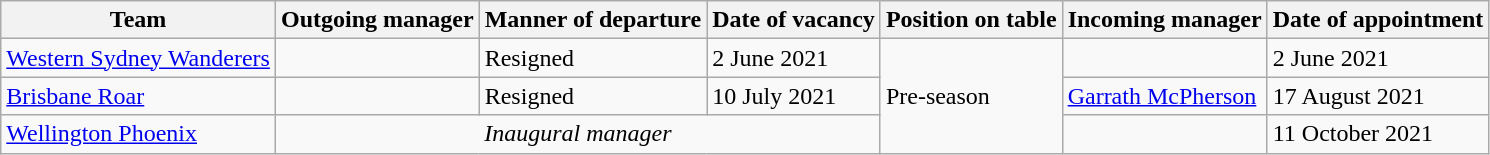<table class="wikitable sortable">
<tr>
<th>Team</th>
<th>Outgoing manager</th>
<th>Manner of departure</th>
<th>Date of vacancy</th>
<th>Position on table</th>
<th>Incoming manager</th>
<th>Date of appointment</th>
</tr>
<tr>
<td><a href='#'>Western Sydney Wanderers</a></td>
<td></td>
<td>Resigned</td>
<td>2 June 2021</td>
<td rowspan=3>Pre-season</td>
<td></td>
<td>2 June 2021</td>
</tr>
<tr>
<td><a href='#'>Brisbane Roar</a></td>
<td></td>
<td>Resigned</td>
<td>10 July 2021</td>
<td> <a href='#'>Garrath McPherson</a></td>
<td>17 August 2021</td>
</tr>
<tr>
<td><a href='#'>Wellington Phoenix</a></td>
<td colspan=3 align=center><em>Inaugural manager</em></td>
<td></td>
<td>11 October 2021</td>
</tr>
</table>
